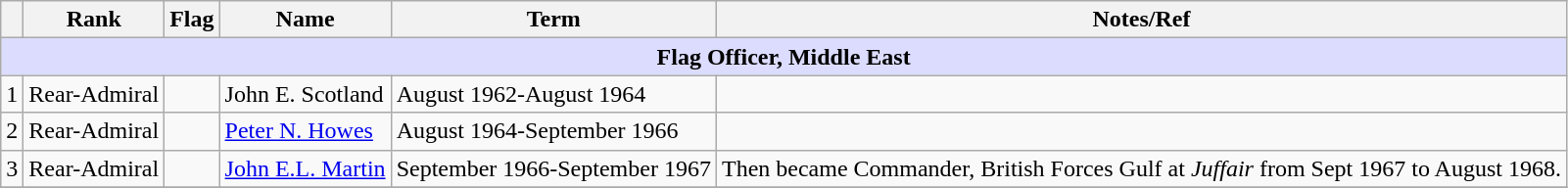<table class="wikitable">
<tr>
<th></th>
<th>Rank</th>
<th>Flag</th>
<th>Name</th>
<th>Term</th>
<th>Notes/Ref</th>
</tr>
<tr>
<td colspan="6" align="center" style="background:#dcdcfe;"><strong>Flag Officer, Middle East</strong></td>
</tr>
<tr>
<td>1</td>
<td>Rear-Admiral</td>
<td></td>
<td>John E. Scotland</td>
<td>August 1962-August 1964</td>
<td></td>
</tr>
<tr>
<td>2</td>
<td>Rear-Admiral</td>
<td></td>
<td><a href='#'>Peter N. Howes</a></td>
<td>August 1964-September 1966</td>
<td></td>
</tr>
<tr>
<td>3</td>
<td>Rear-Admiral</td>
<td></td>
<td><a href='#'>John E.L. Martin</a></td>
<td>September 1966-September 1967</td>
<td> Then became Commander, British Forces Gulf at <em>Juffair</em> from Sept 1967 to August 1968.</td>
</tr>
<tr>
</tr>
</table>
